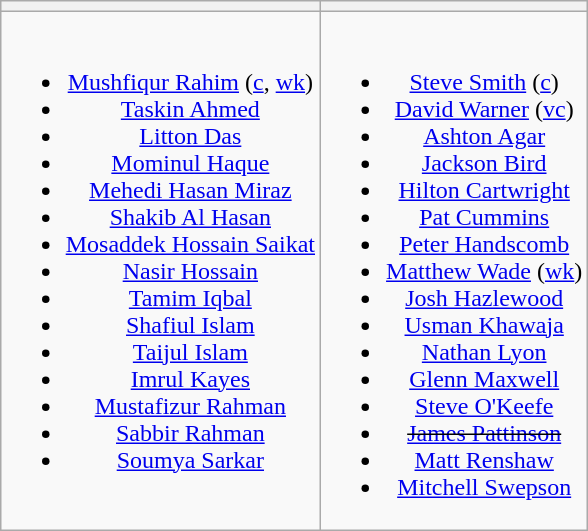<table class="wikitable" style="text-align:center; margin:auto">
<tr>
<th></th>
<th></th>
</tr>
<tr style="vertical-align:top">
<td><br><ul><li><a href='#'>Mushfiqur Rahim</a> (<a href='#'>c</a>, <a href='#'>wk</a>)</li><li><a href='#'>Taskin Ahmed</a></li><li><a href='#'>Litton Das</a></li><li><a href='#'>Mominul Haque</a></li><li><a href='#'>Mehedi Hasan Miraz</a></li><li><a href='#'>Shakib Al Hasan</a></li><li><a href='#'>Mosaddek Hossain Saikat</a></li><li><a href='#'>Nasir Hossain</a></li><li><a href='#'>Tamim Iqbal</a></li><li><a href='#'>Shafiul Islam</a></li><li><a href='#'>Taijul Islam</a></li><li><a href='#'>Imrul Kayes</a></li><li><a href='#'>Mustafizur Rahman</a></li><li><a href='#'>Sabbir Rahman</a></li><li><a href='#'>Soumya Sarkar</a></li></ul></td>
<td><br><ul><li><a href='#'>Steve Smith</a> (<a href='#'>c</a>)</li><li><a href='#'>David Warner</a> (<a href='#'>vc</a>)</li><li><a href='#'>Ashton Agar</a></li><li><a href='#'>Jackson Bird</a></li><li><a href='#'>Hilton Cartwright</a></li><li><a href='#'>Pat Cummins</a></li><li><a href='#'>Peter Handscomb</a></li><li><a href='#'>Matthew Wade</a> (<a href='#'>wk</a>)</li><li><a href='#'>Josh Hazlewood</a></li><li><a href='#'>Usman Khawaja</a></li><li><a href='#'>Nathan Lyon</a></li><li><a href='#'>Glenn Maxwell</a></li><li><a href='#'>Steve O'Keefe</a></li><li><s><a href='#'>James Pattinson</a></s></li><li><a href='#'>Matt Renshaw</a></li><li><a href='#'>Mitchell Swepson</a></li></ul></td>
</tr>
</table>
